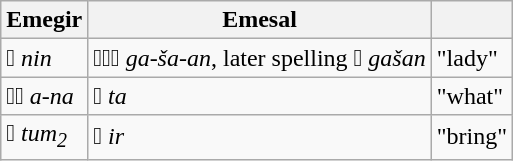<table class="wikitable">
<tr>
<th>Emegir</th>
<th>Emesal</th>
<th></th>
</tr>
<tr>
<td>𒎏 <em>nin</em></td>
<td>𒂵𒊭𒀭 <em>ga-ša-an</em>, later spelling <em>𒃽 gašan</em></td>
<td>"lady"</td>
</tr>
<tr>
<td>𒀀𒈾 <em>a-na</em></td>
<td>𒋫 <em>ta</em></td>
<td>"what"</td>
</tr>
<tr>
<td><em>𒁺 tum<sub>2</sub></em></td>
<td><em>𒅕 ir</em></td>
<td>"bring"</td>
</tr>
</table>
